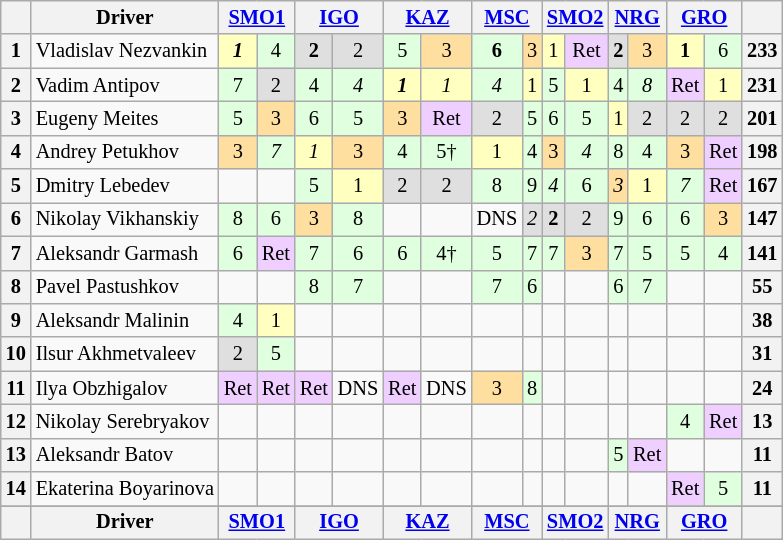<table align=left| class="wikitable" style="font-size: 85%; text-align: center">
<tr valign="top">
<th valign="middle"></th>
<th valign="middle">Driver</th>
<th colspan=2><a href='#'>SMO1</a></th>
<th colspan=2><a href='#'>IGO</a></th>
<th colspan=2><a href='#'>KAZ</a></th>
<th colspan=2><a href='#'>MSC</a></th>
<th colspan=2><a href='#'>SMO2</a></th>
<th colspan=2><a href='#'>NRG</a></th>
<th colspan=2><a href='#'>GRO</a></th>
<th valign="middle"></th>
</tr>
<tr>
<th>1</th>
<td align="left">Vladislav Nezvankin</td>
<td style="background:#ffffbf;"><strong><em>1</em></strong></td>
<td style="background:#dfffdf;">4</td>
<td style="background:#dfdfdf;"><strong>2</strong></td>
<td style="background:#dfdfdf;">2</td>
<td style="background:#dfffdf;">5</td>
<td style="background:#ffdf9f;">3</td>
<td style="background:#dfffdf;"><strong>6</strong></td>
<td style="background:#ffdf9f;">3</td>
<td style="background:#ffffbf;">1</td>
<td style="background:#efcfff;">Ret</td>
<td style="background:#dfdfdf;"><strong>2</strong></td>
<td style="background:#ffdf9f;">3</td>
<td style="background:#ffffbf;"><strong>1</strong></td>
<td style="background:#dfffdf;">6</td>
<th>233</th>
</tr>
<tr>
<th>2</th>
<td align="left">Vadim Antipov</td>
<td style="background:#dfffdf;">7</td>
<td style="background:#dfdfdf;">2</td>
<td style="background:#dfffdf;">4</td>
<td style="background:#dfffdf;"><em>4</em></td>
<td style="background:#ffffbf;"><strong><em>1</em></strong></td>
<td style="background:#ffffbf;"><em>1</em></td>
<td style="background:#dfffdf;"><em>4</em></td>
<td style="background:#ffffbf;">1</td>
<td style="background:#dfffdf;">5</td>
<td style="background:#ffffbf;">1</td>
<td style="background:#dfffdf;">4</td>
<td style="background:#dfffdf;"><em>8</em></td>
<td style="background:#efcfff;">Ret</td>
<td style="background:#ffffbf;">1</td>
<th>231</th>
</tr>
<tr>
<th>3</th>
<td align="left">Eugeny Meites</td>
<td style="background:#dfffdf;">5</td>
<td style="background:#ffdf9f;">3</td>
<td style="background:#dfffdf;">6</td>
<td style="background:#dfffdf;">5</td>
<td style="background:#ffdf9f;">3</td>
<td style="background:#efcfff;">Ret</td>
<td style="background:#dfdfdf;">2</td>
<td style="background:#dfffdf;">5</td>
<td style="background:#dfffdf;">6</td>
<td style="background:#dfffdf;">5</td>
<td style="background:#ffffbf;">1</td>
<td style="background:#dfdfdf;">2</td>
<td style="background:#dfdfdf;">2</td>
<td style="background:#dfdfdf;">2</td>
<th>201</th>
</tr>
<tr>
<th>4</th>
<td align="left">Andrey Petukhov</td>
<td style="background:#ffdf9f;">3</td>
<td style="background:#dfffdf;"><em>7</em></td>
<td style="background:#ffffbf;"><em>1</em></td>
<td style="background:#ffdf9f;">3</td>
<td style="background:#dfffdf;">4</td>
<td style="background:#dfffdf;">5†</td>
<td style="background:#ffffbf;">1</td>
<td style="background:#dfffdf;">4</td>
<td style="background:#ffdf9f;">3</td>
<td style="background:#dfffdf;"><em>4</em></td>
<td style="background:#dfffdf;">8</td>
<td style="background:#dfffdf;">4</td>
<td style="background:#ffdf9f;">3</td>
<td style="background:#efcfff;">Ret</td>
<th>198</th>
</tr>
<tr>
<th>5</th>
<td align="left">Dmitry Lebedev</td>
<td></td>
<td></td>
<td style="background:#dfffdf;">5</td>
<td style="background:#ffffbf;">1</td>
<td style="background:#dfdfdf;">2</td>
<td style="background:#dfdfdf;">2</td>
<td style="background:#dfffdf;">8</td>
<td style="background:#dfffdf;">9</td>
<td style="background:#dfffdf;"><em>4</em></td>
<td style="background:#dfffdf;">6</td>
<td style="background:#ffdf9f;"><em>3</em></td>
<td style="background:#ffffbf;">1</td>
<td style="background:#dfffdf;"><em>7</em></td>
<td style="background:#efcfff;">Ret</td>
<th>167</th>
</tr>
<tr>
<th>6</th>
<td align="left">Nikolay Vikhanskiy</td>
<td style="background:#dfffdf;">8</td>
<td style="background:#dfffdf;">6</td>
<td style="background:#ffdf9f;">3</td>
<td style="background:#dfffdf;">8</td>
<td></td>
<td></td>
<td>DNS</td>
<td style="background:#dfdfdf;"><em>2</em></td>
<td style="background:#dfdfdf;"><strong>2</strong></td>
<td style="background:#dfdfdf;">2</td>
<td style="background:#dfffdf;">9</td>
<td style="background:#dfffdf;">6</td>
<td style="background:#dfffdf;">6</td>
<td style="background:#ffdf9f;">3</td>
<th>147</th>
</tr>
<tr>
<th>7</th>
<td align="left">Aleksandr Garmash</td>
<td style="background:#dfffdf;">6</td>
<td style="background:#efcfff;">Ret</td>
<td style="background:#dfffdf;">7</td>
<td style="background:#dfffdf;">6</td>
<td style="background:#dfffdf;">6</td>
<td style="background:#dfffdf;">4†</td>
<td style="background:#dfffdf;">5</td>
<td style="background:#dfffdf;">7</td>
<td style="background:#dfffdf;">7</td>
<td style="background:#ffdf9f;">3</td>
<td style="background:#dfffdf;">7</td>
<td style="background:#dfffdf;">5</td>
<td style="background:#dfffdf;">5</td>
<td style="background:#dfffdf;">4</td>
<th>141</th>
</tr>
<tr>
<th>8</th>
<td align="left">Pavel Pastushkov</td>
<td></td>
<td></td>
<td style="background:#dfffdf;">8</td>
<td style="background:#dfffdf;">7</td>
<td></td>
<td></td>
<td style="background:#dfffdf;">7</td>
<td style="background:#dfffdf;">6</td>
<td></td>
<td></td>
<td style="background:#dfffdf;">6</td>
<td style="background:#dfffdf;">7</td>
<td></td>
<td></td>
<th>55</th>
</tr>
<tr>
<th>9</th>
<td align="left">Aleksandr Malinin</td>
<td style="background:#dfffdf;">4</td>
<td style="background:#ffffbf;">1</td>
<td></td>
<td></td>
<td></td>
<td></td>
<td></td>
<td></td>
<td></td>
<td></td>
<td></td>
<td></td>
<td></td>
<td></td>
<th>38</th>
</tr>
<tr>
<th>10</th>
<td align="left">Ilsur Akhmetvaleev</td>
<td style="background:#dfdfdf;">2</td>
<td style="background:#dfffdf;">5</td>
<td></td>
<td></td>
<td></td>
<td></td>
<td></td>
<td></td>
<td></td>
<td></td>
<td></td>
<td></td>
<td></td>
<td></td>
<th>31</th>
</tr>
<tr>
<th>11</th>
<td align="left">Ilya Obzhigalov</td>
<td style="background:#efcfff;">Ret</td>
<td style="background:#efcfff;">Ret</td>
<td style="background:#efcfff;">Ret</td>
<td>DNS</td>
<td style="background:#efcfff;">Ret</td>
<td>DNS</td>
<td style="background:#ffdf9f;">3</td>
<td style="background:#dfffdf;">8</td>
<td></td>
<td></td>
<td></td>
<td></td>
<td></td>
<td></td>
<th>24</th>
</tr>
<tr>
<th>12</th>
<td align="left">Nikolay Serebryakov</td>
<td></td>
<td></td>
<td></td>
<td></td>
<td></td>
<td></td>
<td></td>
<td></td>
<td></td>
<td></td>
<td></td>
<td></td>
<td style="background:#dfffdf;">4</td>
<td style="background:#efcfff;">Ret</td>
<th>13</th>
</tr>
<tr>
<th>13</th>
<td align="left">Aleksandr Batov</td>
<td></td>
<td></td>
<td></td>
<td></td>
<td></td>
<td></td>
<td></td>
<td></td>
<td></td>
<td></td>
<td style="background:#dfffdf;">5</td>
<td style="background:#efcfff;">Ret</td>
<td></td>
<td></td>
<th>11</th>
</tr>
<tr>
<th>14</th>
<td align="left">Ekaterina Boyarinova</td>
<td></td>
<td></td>
<td></td>
<td></td>
<td></td>
<td></td>
<td></td>
<td></td>
<td></td>
<td></td>
<td></td>
<td></td>
<td style="background:#efcfff;">Ret</td>
<td style="background:#dfffdf;">5</td>
<th>11</th>
</tr>
<tr>
</tr>
<tr valign="top">
<th valign="middle"></th>
<th valign="middle">Driver</th>
<th colspan=2><a href='#'>SMO1</a></th>
<th colspan=2><a href='#'>IGO</a></th>
<th colspan=2><a href='#'>KAZ</a></th>
<th colspan=2><a href='#'>MSC</a></th>
<th colspan=2><a href='#'>SMO2</a></th>
<th colspan=2><a href='#'>NRG</a></th>
<th colspan=2><a href='#'>GRO</a></th>
<th valign="middle"></th>
</tr>
</table>
